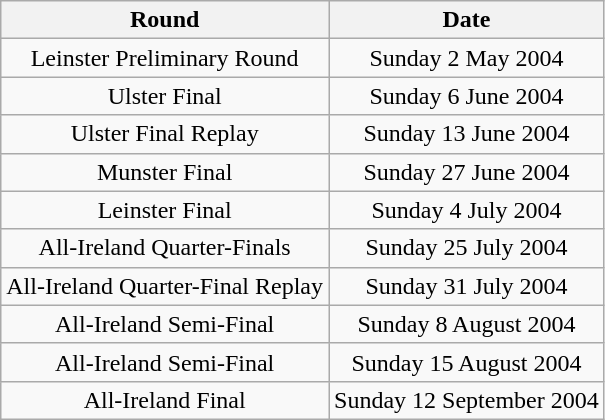<table class="wikitable" style="text-align: center">
<tr>
<th>Round</th>
<th>Date</th>
</tr>
<tr>
<td>Leinster Preliminary Round</td>
<td>Sunday 2 May 2004</td>
</tr>
<tr>
<td>Ulster Final</td>
<td>Sunday 6 June 2004</td>
</tr>
<tr>
<td>Ulster Final Replay</td>
<td>Sunday 13 June 2004</td>
</tr>
<tr>
<td>Munster Final</td>
<td>Sunday 27 June 2004</td>
</tr>
<tr>
<td>Leinster Final</td>
<td>Sunday 4 July 2004</td>
</tr>
<tr>
<td>All-Ireland Quarter-Finals</td>
<td>Sunday 25 July 2004</td>
</tr>
<tr>
<td>All-Ireland Quarter-Final Replay</td>
<td>Sunday 31 July 2004</td>
</tr>
<tr>
<td>All-Ireland Semi-Final</td>
<td>Sunday 8 August 2004</td>
</tr>
<tr>
<td>All-Ireland Semi-Final</td>
<td>Sunday 15 August 2004</td>
</tr>
<tr>
<td>All-Ireland Final</td>
<td>Sunday 12 September 2004</td>
</tr>
</table>
